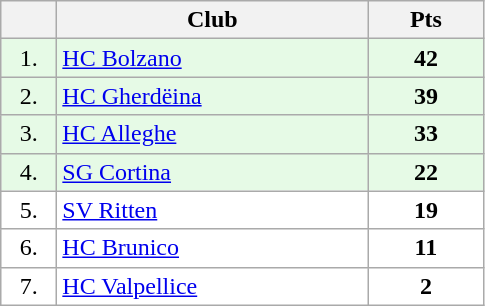<table class="wikitable">
<tr>
<th width="30"></th>
<th width="200">Club</th>
<th width="70">Pts</th>
</tr>
<tr bgcolor="#e6fae6" align="center">
<td>1.</td>
<td align="left"><a href='#'>HC Bolzano</a></td>
<td><strong>42</strong></td>
</tr>
<tr bgcolor="#e6fae6" align="center">
<td>2.</td>
<td align="left"><a href='#'>HC Gherdëina</a></td>
<td><strong>39</strong></td>
</tr>
<tr bgcolor="#e6fae6" align="center">
<td>3.</td>
<td align="left"><a href='#'>HC Alleghe</a></td>
<td><strong>33</strong></td>
</tr>
<tr bgcolor="#e6fae6" align="center">
<td>4.</td>
<td align="left"><a href='#'>SG Cortina</a></td>
<td><strong>22</strong></td>
</tr>
<tr bgcolor="#FFFFFF" align="center">
<td>5.</td>
<td align="left"><a href='#'>SV Ritten</a></td>
<td><strong>19</strong></td>
</tr>
<tr bgcolor="#FFFFFF" align="center">
<td>6.</td>
<td align="left"><a href='#'>HC Brunico</a></td>
<td><strong>11</strong></td>
</tr>
<tr bgcolor="#FFFFFF" align="center">
<td>7.</td>
<td align="left"><a href='#'>HC Valpellice</a></td>
<td><strong>2</strong></td>
</tr>
</table>
